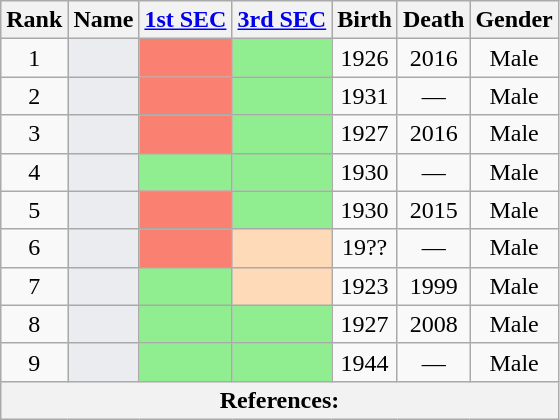<table class="wikitable sortable" style=text-align:center>
<tr>
<th>Rank</th>
<th>Name</th>
<th unsortable><a href='#'>1st SEC</a></th>
<th unsortable><a href='#'>3rd SEC</a></th>
<th>Birth</th>
<th>Death</th>
<th>Gender</th>
</tr>
<tr>
<td>1</td>
<td bgcolor = #EAECF0></td>
<td bgcolor = Salmon></td>
<td bgcolor = LightGreen></td>
<td>1926</td>
<td>2016</td>
<td>Male</td>
</tr>
<tr>
<td>2</td>
<td bgcolor = #EAECF0></td>
<td bgcolor = Salmon></td>
<td bgcolor = LightGreen></td>
<td>1931</td>
<td>—</td>
<td>Male</td>
</tr>
<tr>
<td>3</td>
<td bgcolor = #EAECF0></td>
<td bgcolor = Salmon></td>
<td bgcolor = LightGreen></td>
<td>1927</td>
<td>2016</td>
<td>Male</td>
</tr>
<tr>
<td>4</td>
<td bgcolor = #EAECF0></td>
<td bgcolor = LightGreen></td>
<td bgcolor = LightGreen></td>
<td>1930</td>
<td>—</td>
<td>Male</td>
</tr>
<tr>
<td>5</td>
<td bgcolor = #EAECF0></td>
<td bgcolor = Salmon></td>
<td bgcolor = LightGreen></td>
<td>1930</td>
<td>2015</td>
<td>Male</td>
</tr>
<tr>
<td>6</td>
<td bgcolor = #EAECF0></td>
<td bgcolor = Salmon></td>
<td bgcolor = PeachPuff></td>
<td>19??</td>
<td>—</td>
<td>Male</td>
</tr>
<tr>
<td>7</td>
<td bgcolor = #EAECF0></td>
<td bgcolor = LightGreen></td>
<td bgcolor = PeachPuff></td>
<td>1923</td>
<td>1999</td>
<td>Male</td>
</tr>
<tr>
<td>8</td>
<td bgcolor = #EAECF0></td>
<td bgcolor = LightGreen></td>
<td bgcolor = LightGreen></td>
<td>1927</td>
<td>2008</td>
<td>Male</td>
</tr>
<tr>
<td>9</td>
<td bgcolor = #EAECF0></td>
<td bgcolor = LightGreen></td>
<td bgcolor = LightGreen></td>
<td>1944</td>
<td>—</td>
<td>Male</td>
</tr>
<tr class=sortbottom>
<th colspan = "7" align = left><strong>References:</strong><br></th>
</tr>
</table>
